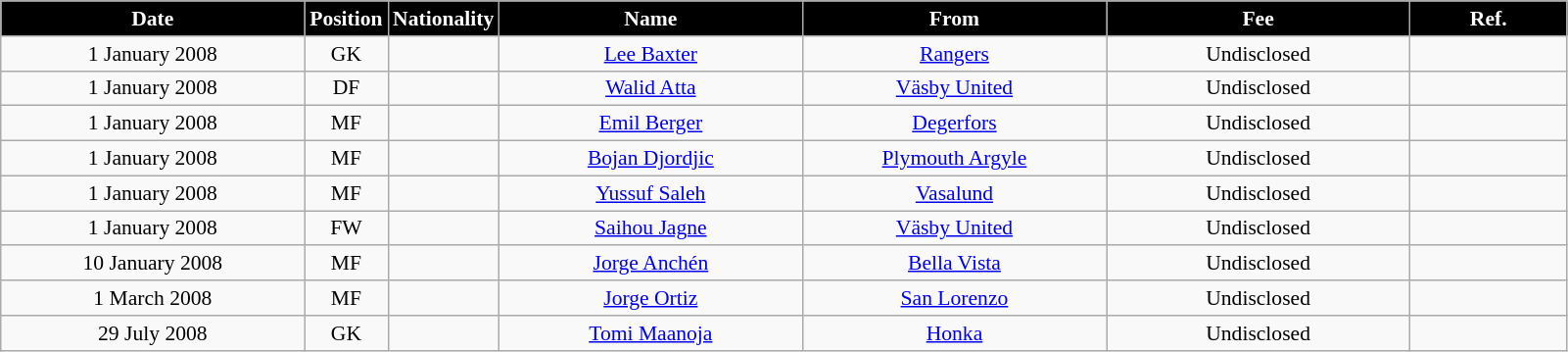<table class="wikitable"  style="text-align:center; font-size:90%; ">
<tr>
<th style="background:#000000; color:white; width:200px;">Date</th>
<th style="background:#000000; color:white; width:50px;">Position</th>
<th style="background:#000000; color:white; width:50px;">Nationality</th>
<th style="background:#000000; color:white; width:200px;">Name</th>
<th style="background:#000000; color:white; width:200px;">From</th>
<th style="background:#000000; color:white; width:200px;">Fee</th>
<th style="background:#000000; color:white; width:100px;">Ref.</th>
</tr>
<tr>
<td>1 January 2008</td>
<td>GK</td>
<td></td>
<td><a href='#'>Lee Baxter</a></td>
<td><a href='#'>Rangers</a></td>
<td>Undisclosed</td>
<td></td>
</tr>
<tr>
<td>1 January 2008</td>
<td>DF</td>
<td></td>
<td><a href='#'>Walid Atta</a></td>
<td><a href='#'>Väsby United</a></td>
<td>Undisclosed</td>
<td></td>
</tr>
<tr>
<td>1 January 2008</td>
<td>MF</td>
<td></td>
<td><a href='#'>Emil Berger</a></td>
<td><a href='#'>Degerfors</a></td>
<td>Undisclosed</td>
<td></td>
</tr>
<tr>
<td>1 January 2008</td>
<td>MF</td>
<td></td>
<td><a href='#'>Bojan Djordjic</a></td>
<td><a href='#'>Plymouth Argyle</a></td>
<td>Undisclosed</td>
<td></td>
</tr>
<tr>
<td>1 January 2008</td>
<td>MF</td>
<td></td>
<td><a href='#'>Yussuf Saleh</a></td>
<td><a href='#'>Vasalund</a></td>
<td>Undisclosed</td>
<td></td>
</tr>
<tr>
<td>1 January 2008</td>
<td>FW</td>
<td></td>
<td><a href='#'>Saihou Jagne</a></td>
<td><a href='#'>Väsby United</a></td>
<td>Undisclosed</td>
<td></td>
</tr>
<tr>
<td>10 January 2008</td>
<td>MF</td>
<td></td>
<td><a href='#'>Jorge Anchén</a></td>
<td><a href='#'>Bella Vista</a></td>
<td>Undisclosed</td>
<td></td>
</tr>
<tr>
<td>1 March 2008</td>
<td>MF</td>
<td></td>
<td><a href='#'>Jorge Ortiz</a></td>
<td><a href='#'>San Lorenzo</a></td>
<td>Undisclosed</td>
<td></td>
</tr>
<tr>
<td>29 July 2008</td>
<td>GK</td>
<td></td>
<td><a href='#'>Tomi Maanoja</a></td>
<td><a href='#'>Honka</a></td>
<td>Undisclosed</td>
<td></td>
</tr>
</table>
